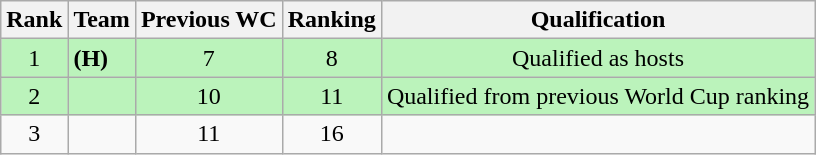<table class="wikitable" style="text-align:center">
<tr>
<th>Rank</th>
<th>Team</th>
<th>Previous WC</th>
<th>Ranking</th>
<th>Qualification</th>
</tr>
<tr bgcolor=#BBF3BB>
<td>1</td>
<td align=left> <strong>(H)</strong></td>
<td>7</td>
<td>8</td>
<td>Qualified as hosts</td>
</tr>
<tr bgcolor=#BBF3BB>
<td>2</td>
<td align=left></td>
<td>10</td>
<td>11</td>
<td>Qualified from previous World Cup ranking</td>
</tr>
<tr>
<td>3</td>
<td align=left></td>
<td>11</td>
<td>16</td>
<td></td>
</tr>
</table>
